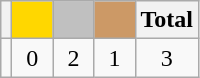<table class="wikitable">
<tr>
<th></th>
<th style="background-color:gold">        </th>
<th style="background-color:silver">      </th>
<th style="background-color:#CC9966">      </th>
<th>Total</th>
</tr>
<tr align="center">
<td></td>
<td>0</td>
<td>2</td>
<td>1</td>
<td>3</td>
</tr>
</table>
